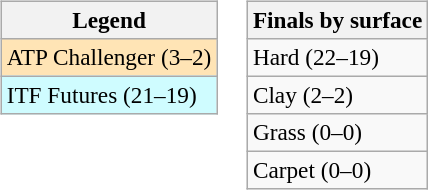<table>
<tr valign=top>
<td><br><table class=wikitable style=font-size:97%>
<tr>
<th>Legend</th>
</tr>
<tr bgcolor=moccasin>
<td>ATP Challenger (3–2)</td>
</tr>
<tr bgcolor=cffcff>
<td>ITF Futures (21–19)</td>
</tr>
</table>
</td>
<td><br><table class=wikitable style=font-size:97%>
<tr>
<th>Finals by surface</th>
</tr>
<tr>
<td>Hard (22–19)</td>
</tr>
<tr>
<td>Clay (2–2)</td>
</tr>
<tr>
<td>Grass (0–0)</td>
</tr>
<tr>
<td>Carpet (0–0)</td>
</tr>
</table>
</td>
</tr>
</table>
